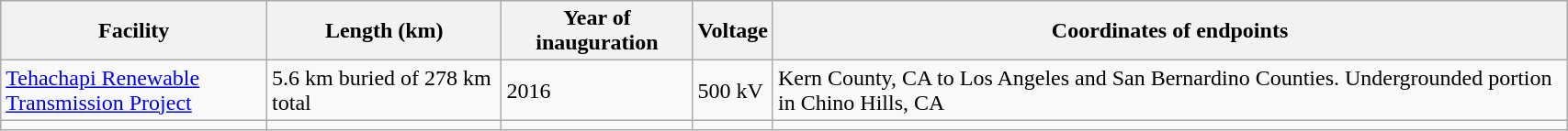<table class="wikitable sortable" width="90%">
<tr bgcolor="#dfdfdf">
<th width="17%">Facility</th>
<th>Length (km)</th>
<th>Year of inauguration</th>
<th>Voltage</th>
<th>Coordinates of endpoints</th>
</tr>
<tr>
<td><a href='#'>Tehachapi Renewable Transmission Project</a></td>
<td>5.6 km buried of 278 km total</td>
<td>2016</td>
<td>500 kV</td>
<td>Kern County, CA to Los Angeles and San Bernardino Counties. Undergrounded portion in Chino Hills, CA</td>
</tr>
<tr>
<td></td>
<td></td>
<td></td>
<td></td>
<td></td>
</tr>
</table>
